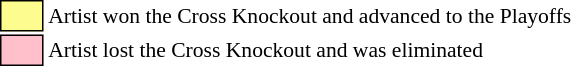<table class="toccolours" style="font-size: 90%; white-space: nowrap;”">
<tr>
<td style="background:#fdfc8f; border:1px solid black;">       </td>
<td>Artist won the Cross Knockout and advanced to the Playoffs</td>
</tr>
<tr>
<td style="background:pink; border:1px solid black;">       </td>
<td>Artist lost the Cross Knockout and was eliminated</td>
</tr>
</table>
